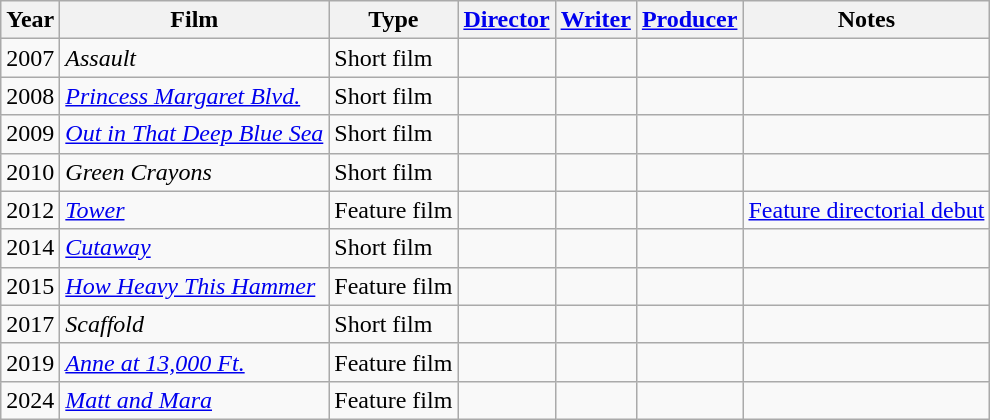<table class="wikitable">
<tr>
<th>Year</th>
<th>Film</th>
<th>Type</th>
<th><a href='#'>Director</a></th>
<th><a href='#'>Writer</a></th>
<th><a href='#'>Producer</a></th>
<th>Notes</th>
</tr>
<tr>
<td>2007</td>
<td><em>Assault</em></td>
<td>Short film</td>
<td></td>
<td></td>
<td></td>
<td></td>
</tr>
<tr>
<td>2008</td>
<td><em><a href='#'>Princess Margaret Blvd.</a></em></td>
<td>Short film</td>
<td></td>
<td></td>
<td></td>
<td></td>
</tr>
<tr>
<td>2009</td>
<td><em><a href='#'>Out in That Deep Blue Sea</a></em></td>
<td>Short film</td>
<td></td>
<td></td>
<td></td>
<td></td>
</tr>
<tr>
<td>2010</td>
<td><em>Green Crayons</em></td>
<td>Short film</td>
<td></td>
<td></td>
<td></td>
<td></td>
</tr>
<tr>
<td>2012</td>
<td><em><a href='#'>Tower</a></em></td>
<td>Feature film</td>
<td></td>
<td></td>
<td></td>
<td><a href='#'>Feature directorial debut</a></td>
</tr>
<tr>
<td>2014</td>
<td><em><a href='#'>Cutaway</a></em></td>
<td>Short film</td>
<td></td>
<td></td>
<td></td>
<td></td>
</tr>
<tr>
<td>2015</td>
<td><em><a href='#'>How Heavy This Hammer</a></em></td>
<td>Feature film</td>
<td></td>
<td></td>
<td></td>
<td></td>
</tr>
<tr>
<td>2017</td>
<td><em>Scaffold</em></td>
<td>Short film</td>
<td></td>
<td></td>
<td></td>
<td></td>
</tr>
<tr>
<td>2019</td>
<td><em><a href='#'>Anne at 13,000 Ft.</a></em></td>
<td>Feature film</td>
<td></td>
<td></td>
<td></td>
<td></td>
</tr>
<tr>
<td>2024</td>
<td><em><a href='#'>Matt and Mara</a></em></td>
<td>Feature film</td>
<td></td>
<td></td>
<td></td>
</tr>
</table>
